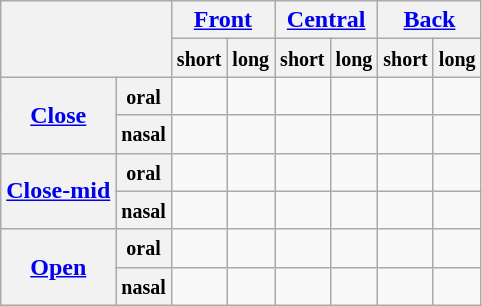<table class="wikitable" style="text-align:center">
<tr>
<th rowspan="2" colspan="2"> </th>
<th align="center" colspan="2"><a href='#'>Front</a></th>
<th align="center" colspan="2"><a href='#'>Central</a></th>
<th align="center" colspan="2"><a href='#'>Back</a></th>
</tr>
<tr>
<th><small>short</small></th>
<th><small>long</small></th>
<th><small>short</small></th>
<th><small>long</small></th>
<th><small>short</small></th>
<th><small>long</small></th>
</tr>
<tr>
<th rowspan=2><a href='#'>Close</a></th>
<th><small>oral</small></th>
<td> </td>
<td> </td>
<td></td>
<td></td>
<td></td>
<td></td>
</tr>
<tr>
<th><small>nasal</small></th>
<td> </td>
<td> </td>
<td></td>
<td></td>
<td></td>
<td></td>
</tr>
<tr>
<th rowspan=2><a href='#'>Close-mid</a></th>
<th><small>oral</small></th>
<td> </td>
<td> </td>
<td></td>
<td></td>
<td> </td>
<td> </td>
</tr>
<tr>
<th><small>nasal</small></th>
<td> </td>
<td> </td>
<td></td>
<td></td>
<td> </td>
<td> </td>
</tr>
<tr>
<th rowspan=2><a href='#'>Open</a></th>
<th><small>oral</small></th>
<td></td>
<td></td>
<td> </td>
<td> </td>
<td></td>
<td></td>
</tr>
<tr>
<th><small>nasal</small></th>
<td></td>
<td></td>
<td> </td>
<td> </td>
<td></td>
<td></td>
</tr>
</table>
